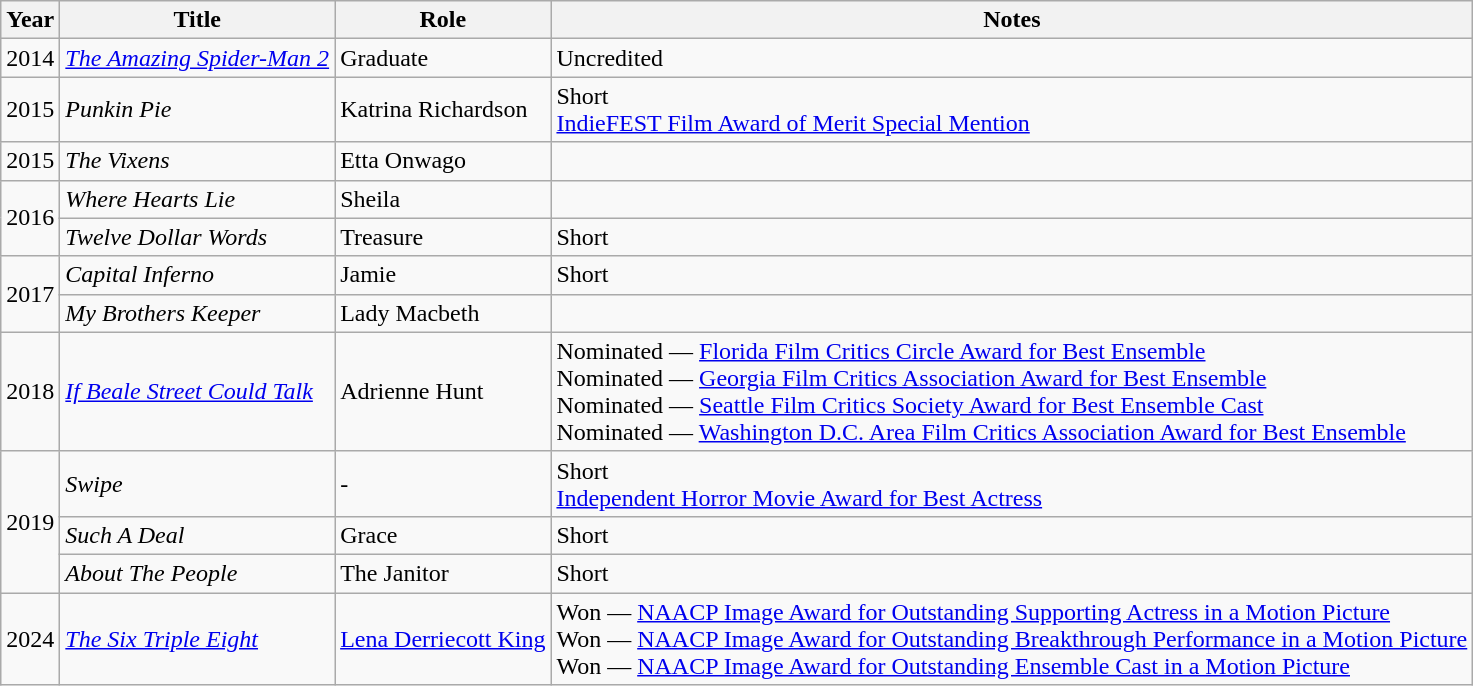<table class="wikitable sortable">
<tr>
<th>Year</th>
<th>Title</th>
<th>Role</th>
<th class="unsortable">Notes</th>
</tr>
<tr>
<td>2014</td>
<td><em><a href='#'>The Amazing Spider-Man 2</a></em></td>
<td>Graduate</td>
<td>Uncredited</td>
</tr>
<tr>
<td>2015</td>
<td><em>Punkin Pie</em></td>
<td>Katrina Richardson</td>
<td>Short<br><a href='#'>IndieFEST Film Award of Merit Special Mention</a></td>
</tr>
<tr>
<td>2015</td>
<td><em>The Vixens</em></td>
<td>Etta Onwago</td>
<td></td>
</tr>
<tr>
<td rowspan=2>2016</td>
<td><em>Where Hearts Lie</em></td>
<td>Sheila</td>
<td></td>
</tr>
<tr>
<td><em>Twelve Dollar Words</em></td>
<td>Treasure</td>
<td>Short</td>
</tr>
<tr>
<td rowspan=2>2017</td>
<td><em>Capital Inferno</em></td>
<td>Jamie</td>
<td>Short</td>
</tr>
<tr>
<td><em>My Brothers Keeper</em></td>
<td>Lady Macbeth</td>
<td></td>
</tr>
<tr>
<td>2018</td>
<td><em><a href='#'>If Beale Street Could Talk</a></em></td>
<td>Adrienne Hunt</td>
<td>Nominated — <a href='#'>Florida Film Critics Circle Award for Best Ensemble</a><br>Nominated — <a href='#'>Georgia Film Critics Association Award for Best Ensemble</a><br>Nominated — <a href='#'>Seattle Film Critics Society Award for Best Ensemble Cast</a><br>Nominated — <a href='#'>Washington D.C. Area Film Critics Association Award for Best Ensemble</a></td>
</tr>
<tr>
<td rowspan=3>2019</td>
<td><em>Swipe</em></td>
<td>-</td>
<td>Short<br><a href='#'>Independent Horror Movie Award for Best Actress</a></td>
</tr>
<tr>
<td><em>Such A Deal</em></td>
<td>Grace</td>
<td>Short</td>
</tr>
<tr>
<td><em>About The People</em></td>
<td>The Janitor</td>
<td>Short</td>
</tr>
<tr>
<td>2024</td>
<td><em><a href='#'>The Six Triple Eight</a></em></td>
<td><a href='#'>Lena Derriecott King</a></td>
<td>Won — <a href='#'>NAACP Image Award for Outstanding Supporting Actress in a Motion Picture</a><br>Won — <a href='#'>NAACP Image Award for Outstanding Breakthrough Performance in a Motion Picture</a><br>Won — <a href='#'>NAACP Image Award for Outstanding Ensemble Cast in a Motion Picture</a></td>
</tr>
</table>
